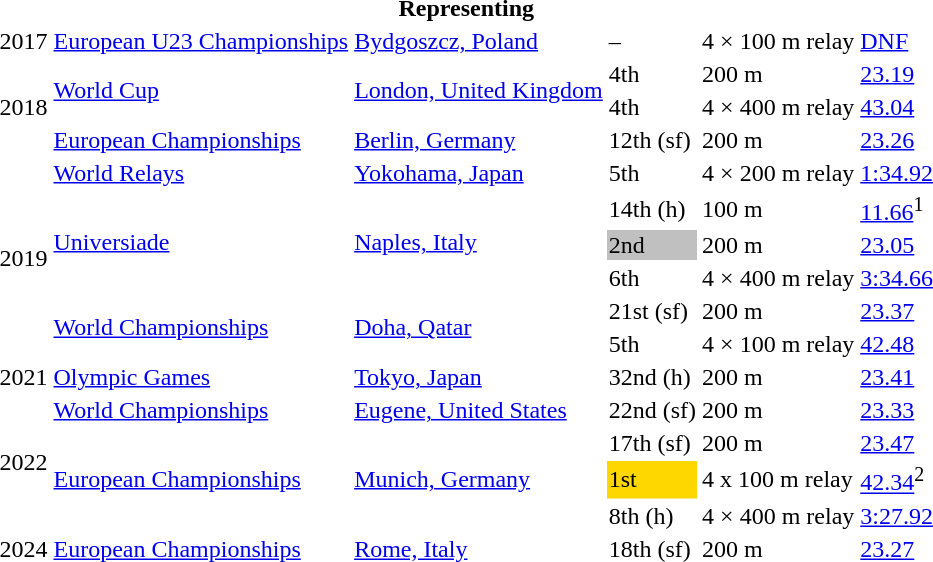<table>
<tr>
<th colspan="6">Representing </th>
</tr>
<tr>
<td>2017</td>
<td><a href='#'>European U23 Championships</a></td>
<td><a href='#'>Bydgoszcz, Poland</a></td>
<td>–</td>
<td>4 × 100 m relay</td>
<td><a href='#'>DNF</a></td>
</tr>
<tr>
<td rowspan=3>2018</td>
<td rowspan=2><a href='#'>World Cup</a></td>
<td rowspan=2><a href='#'>London, United Kingdom</a></td>
<td>4th</td>
<td>200 m</td>
<td><a href='#'>23.19</a></td>
</tr>
<tr>
<td>4th</td>
<td>4 × 400 m relay</td>
<td><a href='#'>43.04</a></td>
</tr>
<tr>
<td><a href='#'>European Championships</a></td>
<td><a href='#'>Berlin, Germany</a></td>
<td>12th (sf)</td>
<td>200 m</td>
<td><a href='#'>23.26</a></td>
</tr>
<tr>
<td rowspan=6>2019</td>
<td><a href='#'>World Relays</a></td>
<td><a href='#'>Yokohama, Japan</a></td>
<td>5th</td>
<td>4 × 200 m relay</td>
<td><a href='#'>1:34.92</a></td>
</tr>
<tr>
<td rowspan=3><a href='#'>Universiade</a></td>
<td rowspan=3><a href='#'>Naples, Italy</a></td>
<td>14th (h)</td>
<td>100 m</td>
<td><a href='#'>11.66</a><sup>1</sup></td>
</tr>
<tr>
<td bgcolor=silver>2nd</td>
<td>200 m</td>
<td><a href='#'>23.05</a></td>
</tr>
<tr>
<td>6th</td>
<td>4 × 400 m relay</td>
<td><a href='#'>3:34.66</a></td>
</tr>
<tr>
<td rowspan=2><a href='#'>World Championships</a></td>
<td rowspan=2><a href='#'>Doha, Qatar</a></td>
<td>21st (sf)</td>
<td>200 m</td>
<td><a href='#'>23.37</a></td>
</tr>
<tr>
<td>5th</td>
<td>4 × 100 m relay</td>
<td><a href='#'>42.48</a></td>
</tr>
<tr>
<td>2021</td>
<td><a href='#'>Olympic Games</a></td>
<td><a href='#'>Tokyo, Japan</a></td>
<td>32nd (h)</td>
<td>200 m</td>
<td><a href='#'>23.41</a></td>
</tr>
<tr>
<td rowspan=4>2022</td>
<td><a href='#'>World Championships</a></td>
<td><a href='#'>Eugene, United States</a></td>
<td>22nd (sf)</td>
<td>200 m</td>
<td><a href='#'>23.33</a></td>
</tr>
<tr>
<td rowspan=3><a href='#'>European Championships</a></td>
<td rowspan=3><a href='#'>Munich, Germany</a></td>
<td>17th (sf)</td>
<td>200 m</td>
<td><a href='#'>23.47</a></td>
</tr>
<tr>
<td bgcolor=gold>1st</td>
<td>4 x 100 m relay</td>
<td><a href='#'>42.34</a><sup>2</sup></td>
</tr>
<tr>
<td>8th (h)</td>
<td>4 × 400 m relay</td>
<td><a href='#'>3:27.92</a></td>
</tr>
<tr>
<td>2024</td>
<td><a href='#'>European Championships</a></td>
<td><a href='#'>Rome, Italy</a></td>
<td>18th (sf)</td>
<td>200 m</td>
<td><a href='#'>23.27</a></td>
</tr>
</table>
